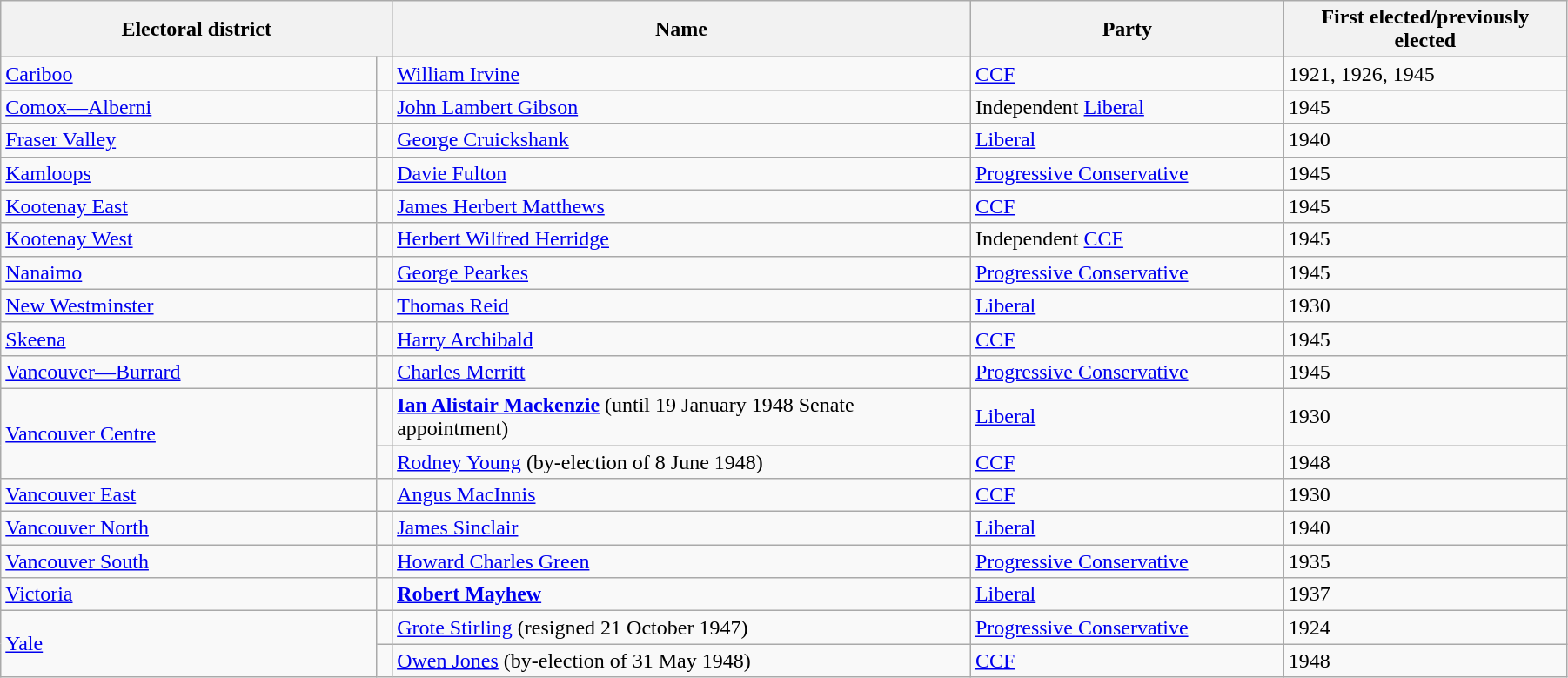<table class="wikitable" width=95%>
<tr>
<th colspan=2 width=25%>Electoral district</th>
<th>Name</th>
<th width=20%>Party</th>
<th>First elected/previously elected</th>
</tr>
<tr>
<td width=24%><a href='#'>Cariboo</a></td>
<td></td>
<td><a href='#'>William Irvine</a></td>
<td><a href='#'>CCF</a></td>
<td>1921, 1926, 1945</td>
</tr>
<tr>
<td><a href='#'>Comox—Alberni</a></td>
<td></td>
<td><a href='#'>John Lambert Gibson</a></td>
<td>Independent <a href='#'>Liberal</a></td>
<td>1945</td>
</tr>
<tr>
<td><a href='#'>Fraser Valley</a></td>
<td></td>
<td><a href='#'>George Cruickshank</a></td>
<td><a href='#'>Liberal</a></td>
<td>1940</td>
</tr>
<tr>
<td><a href='#'>Kamloops</a></td>
<td></td>
<td><a href='#'>Davie Fulton</a></td>
<td><a href='#'>Progressive Conservative</a></td>
<td>1945</td>
</tr>
<tr>
<td><a href='#'>Kootenay East</a></td>
<td></td>
<td><a href='#'>James Herbert Matthews</a></td>
<td><a href='#'>CCF</a></td>
<td>1945</td>
</tr>
<tr>
<td><a href='#'>Kootenay West</a></td>
<td></td>
<td><a href='#'>Herbert Wilfred Herridge</a></td>
<td>Independent <a href='#'>CCF</a></td>
<td>1945</td>
</tr>
<tr>
<td><a href='#'>Nanaimo</a></td>
<td></td>
<td><a href='#'>George Pearkes</a></td>
<td><a href='#'>Progressive Conservative</a></td>
<td>1945</td>
</tr>
<tr>
<td><a href='#'>New Westminster</a></td>
<td></td>
<td><a href='#'>Thomas Reid</a> </td>
<td><a href='#'>Liberal</a></td>
<td>1930</td>
</tr>
<tr>
<td><a href='#'>Skeena</a></td>
<td></td>
<td><a href='#'>Harry Archibald</a></td>
<td><a href='#'>CCF</a></td>
<td>1945</td>
</tr>
<tr>
<td><a href='#'>Vancouver—Burrard</a></td>
<td></td>
<td><a href='#'>Charles Merritt</a></td>
<td><a href='#'>Progressive Conservative</a></td>
<td>1945</td>
</tr>
<tr>
<td rowspan=2><a href='#'>Vancouver Centre</a></td>
<td></td>
<td><strong><a href='#'>Ian Alistair Mackenzie</a></strong> (until 19 January 1948 Senate appointment)</td>
<td><a href='#'>Liberal</a></td>
<td>1930</td>
</tr>
<tr>
<td></td>
<td><a href='#'>Rodney Young</a> (by-election of 8 June 1948)</td>
<td><a href='#'>CCF</a></td>
<td>1948</td>
</tr>
<tr>
<td><a href='#'>Vancouver East</a></td>
<td></td>
<td><a href='#'>Angus MacInnis</a></td>
<td><a href='#'>CCF</a></td>
<td>1930</td>
</tr>
<tr>
<td><a href='#'>Vancouver North</a></td>
<td></td>
<td><a href='#'>James Sinclair</a> </td>
<td><a href='#'>Liberal</a></td>
<td>1940</td>
</tr>
<tr>
<td><a href='#'>Vancouver South</a></td>
<td></td>
<td><a href='#'>Howard Charles Green</a></td>
<td><a href='#'>Progressive Conservative</a></td>
<td>1935</td>
</tr>
<tr>
<td><a href='#'>Victoria</a></td>
<td></td>
<td><strong><a href='#'>Robert Mayhew</a></strong> </td>
<td><a href='#'>Liberal</a></td>
<td>1937</td>
</tr>
<tr>
<td rowspan=2><a href='#'>Yale</a></td>
<td></td>
<td><a href='#'>Grote Stirling</a> (resigned 21 October 1947)</td>
<td><a href='#'>Progressive Conservative</a></td>
<td>1924</td>
</tr>
<tr>
<td></td>
<td><a href='#'>Owen Jones</a> (by-election of 31 May 1948)</td>
<td><a href='#'>CCF</a></td>
<td>1948</td>
</tr>
</table>
